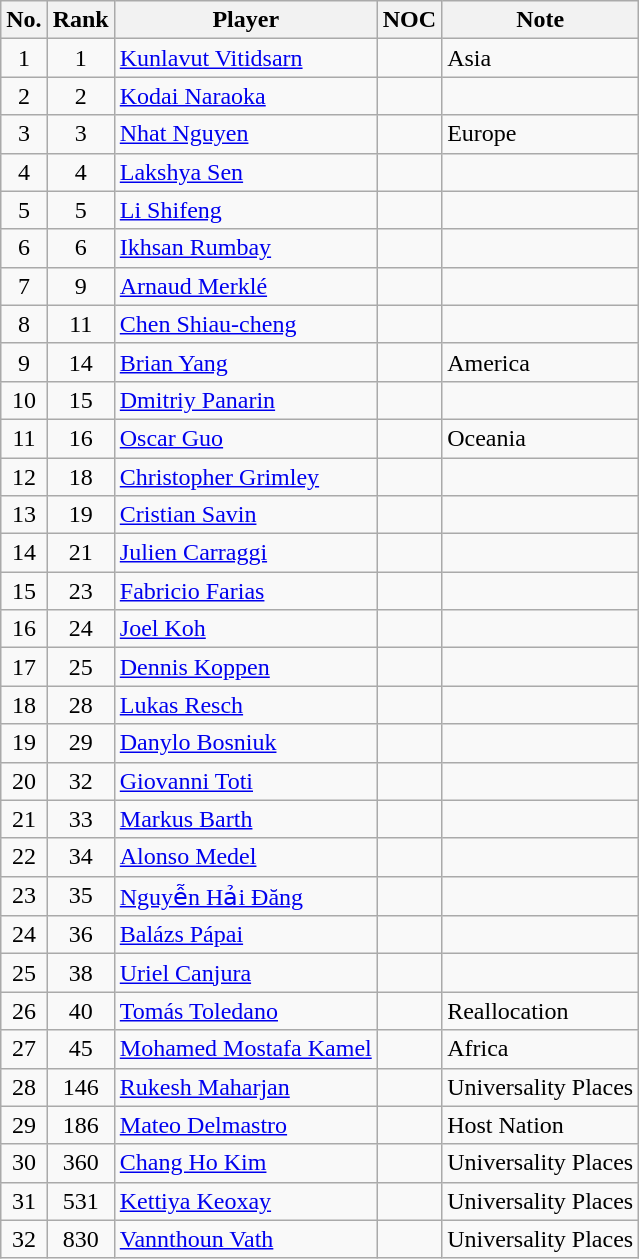<table class="wikitable sortable">
<tr>
<th>No.</th>
<th>Rank</th>
<th>Player</th>
<th>NOC</th>
<th>Note</th>
</tr>
<tr>
<td align="center">1</td>
<td align="center">1</td>
<td><a href='#'>Kunlavut Vitidsarn</a></td>
<td></td>
<td>Asia</td>
</tr>
<tr>
<td align="center">2</td>
<td align="center">2</td>
<td><a href='#'>Kodai Naraoka</a></td>
<td></td>
<td></td>
</tr>
<tr>
<td align="center">3</td>
<td align="center">3</td>
<td><a href='#'>Nhat Nguyen</a></td>
<td></td>
<td>Europe</td>
</tr>
<tr>
<td align="center">4</td>
<td align="center">4</td>
<td><a href='#'>Lakshya Sen</a></td>
<td></td>
<td></td>
</tr>
<tr>
<td align="center">5</td>
<td align="center">5</td>
<td><a href='#'>Li Shifeng</a></td>
<td></td>
<td></td>
</tr>
<tr>
<td align="center">6</td>
<td align="center">6</td>
<td><a href='#'>Ikhsan Rumbay</a></td>
<td></td>
<td></td>
</tr>
<tr>
<td align="center">7</td>
<td align="center">9</td>
<td><a href='#'>Arnaud Merklé</a></td>
<td></td>
<td></td>
</tr>
<tr>
<td align="center">8</td>
<td align="center">11</td>
<td><a href='#'>Chen Shiau-cheng</a></td>
<td></td>
<td></td>
</tr>
<tr>
<td align="center">9</td>
<td align="center">14</td>
<td><a href='#'>Brian Yang</a></td>
<td></td>
<td>America</td>
</tr>
<tr>
<td align="center">10</td>
<td align="center">15</td>
<td><a href='#'>Dmitriy Panarin</a></td>
<td></td>
<td></td>
</tr>
<tr>
<td align="center">11</td>
<td align="center">16</td>
<td><a href='#'>Oscar Guo</a></td>
<td></td>
<td>Oceania</td>
</tr>
<tr>
<td align="center">12</td>
<td align="center">18</td>
<td><a href='#'>Christopher Grimley</a></td>
<td></td>
<td></td>
</tr>
<tr>
<td align="center">13</td>
<td align="center">19</td>
<td><a href='#'>Cristian Savin</a></td>
<td></td>
<td></td>
</tr>
<tr>
<td align="center">14</td>
<td align="center">21</td>
<td><a href='#'>Julien Carraggi</a></td>
<td></td>
<td></td>
</tr>
<tr>
<td align="center">15</td>
<td align="center">23</td>
<td><a href='#'>Fabricio Farias</a></td>
<td></td>
<td></td>
</tr>
<tr>
<td align="center">16</td>
<td align="center">24</td>
<td><a href='#'>Joel Koh</a></td>
<td></td>
<td></td>
</tr>
<tr>
<td align="center">17</td>
<td align="center">25</td>
<td><a href='#'>Dennis Koppen</a></td>
<td></td>
<td></td>
</tr>
<tr>
<td align="center">18</td>
<td align="center">28</td>
<td><a href='#'>Lukas Resch</a></td>
<td></td>
<td></td>
</tr>
<tr>
<td align="center">19</td>
<td align="center">29</td>
<td><a href='#'>Danylo Bosniuk</a></td>
<td></td>
<td></td>
</tr>
<tr>
<td align="center">20</td>
<td align="center">32</td>
<td><a href='#'>Giovanni Toti</a></td>
<td></td>
<td></td>
</tr>
<tr>
<td align="center">21</td>
<td align="center">33</td>
<td><a href='#'>Markus Barth</a></td>
<td></td>
<td></td>
</tr>
<tr>
<td align="center">22</td>
<td align="center">34</td>
<td><a href='#'>Alonso Medel</a></td>
<td></td>
<td></td>
</tr>
<tr>
<td align="center">23</td>
<td align="center">35</td>
<td><a href='#'>Nguyễn Hải Đăng</a></td>
<td></td>
<td></td>
</tr>
<tr>
<td align="center">24</td>
<td align="center">36</td>
<td><a href='#'>Balázs Pápai</a></td>
<td></td>
<td></td>
</tr>
<tr>
<td align="center">25</td>
<td align="center">38</td>
<td><a href='#'>Uriel Canjura</a></td>
<td></td>
<td></td>
</tr>
<tr>
<td align="center">26</td>
<td align="center">40</td>
<td><a href='#'>Tomás Toledano</a></td>
<td></td>
<td>Reallocation</td>
</tr>
<tr>
<td align="center">27</td>
<td align="center">45</td>
<td><a href='#'>Mohamed Mostafa Kamel</a></td>
<td></td>
<td>Africa</td>
</tr>
<tr>
<td align="center">28</td>
<td align="center">146</td>
<td><a href='#'>Rukesh Maharjan</a></td>
<td></td>
<td>Universality Places</td>
</tr>
<tr>
<td align="center">29</td>
<td align="center">186</td>
<td><a href='#'>Mateo Delmastro</a></td>
<td></td>
<td>Host Nation</td>
</tr>
<tr>
<td align="center">30</td>
<td align="center">360</td>
<td><a href='#'>Chang Ho Kim</a></td>
<td></td>
<td>Universality Places</td>
</tr>
<tr>
<td align="center">31</td>
<td align="center">531</td>
<td><a href='#'>Kettiya Keoxay</a></td>
<td></td>
<td>Universality Places</td>
</tr>
<tr>
<td align="center">32</td>
<td align="center">830</td>
<td><a href='#'>Vannthoun Vath</a></td>
<td></td>
<td>Universality Places</td>
</tr>
</table>
